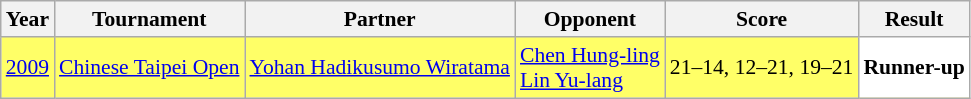<table class="sortable wikitable" style="font-size: 90%;">
<tr>
<th>Year</th>
<th>Tournament</th>
<th>Partner</th>
<th>Opponent</th>
<th>Score</th>
<th>Result</th>
</tr>
<tr style="background:#FFFF67">
<td align="center"><a href='#'>2009</a></td>
<td align="left"><a href='#'>Chinese Taipei Open</a></td>
<td align="left"> <a href='#'>Yohan Hadikusumo Wiratama</a></td>
<td align="left"> <a href='#'>Chen Hung-ling</a> <br>  <a href='#'>Lin Yu-lang</a></td>
<td align="left">21–14, 12–21, 19–21</td>
<td style="text-align:left; background:white"> <strong>Runner-up</strong></td>
</tr>
</table>
